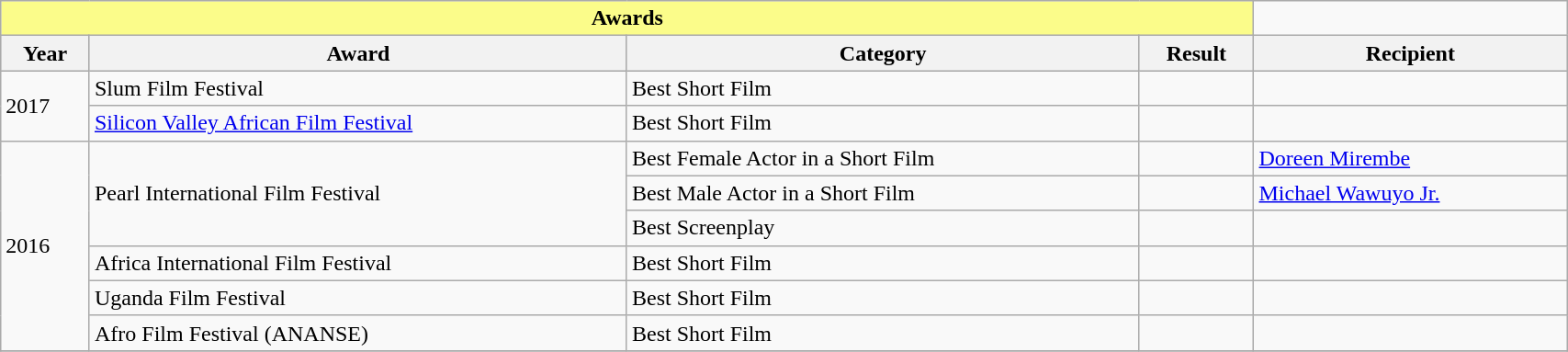<table class="wikitable" width="90%">
<tr>
<th colspan="4" style="background: #FBFC8A;">Awards</th>
</tr>
<tr style="background:#ccc; text-align:center;">
<th>Year</th>
<th>Award</th>
<th>Category</th>
<th>Result</th>
<th>Recipient</th>
</tr>
<tr>
<td rowspan ="2">2017</td>
<td>Slum Film Festival</td>
<td>Best Short Film</td>
<td></td>
<td></td>
</tr>
<tr>
<td><a href='#'>Silicon Valley African Film Festival</a></td>
<td>Best Short Film</td>
<td></td>
<td></td>
</tr>
<tr>
<td rowspan ="6">2016</td>
<td rowspan ="3">Pearl International Film Festival</td>
<td>Best Female Actor in a Short Film</td>
<td></td>
<td><a href='#'>Doreen Mirembe</a></td>
</tr>
<tr>
<td>Best Male Actor in a Short Film</td>
<td></td>
<td><a href='#'>Michael Wawuyo Jr.</a></td>
</tr>
<tr>
<td>Best Screenplay</td>
<td></td>
<td></td>
</tr>
<tr>
<td>Africa International Film Festival</td>
<td>Best Short Film</td>
<td></td>
<td></td>
</tr>
<tr>
<td>Uganda Film Festival</td>
<td>Best Short Film</td>
<td></td>
<td></td>
</tr>
<tr>
<td>Afro Film Festival (ANANSE)</td>
<td>Best Short Film</td>
<td></td>
<td></td>
</tr>
<tr>
</tr>
</table>
